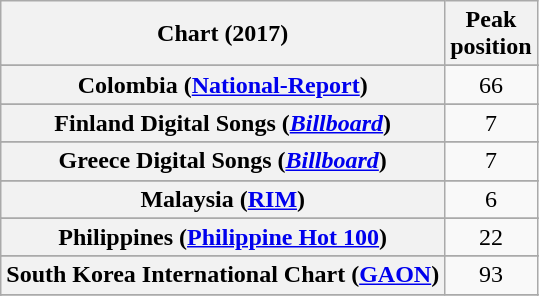<table class="wikitable sortable plainrowheaders" style="text-align:center">
<tr>
<th scope="col">Chart (2017)</th>
<th scope="col">Peak<br> position</th>
</tr>
<tr>
</tr>
<tr>
</tr>
<tr>
</tr>
<tr>
</tr>
<tr>
</tr>
<tr>
<th scope="row">Colombia (<a href='#'>National-Report</a>)</th>
<td>66</td>
</tr>
<tr>
</tr>
<tr>
</tr>
<tr>
</tr>
<tr>
<th scope="row">Finland Digital Songs (<em><a href='#'>Billboard</a></em>)</th>
<td>7</td>
</tr>
<tr>
</tr>
<tr>
</tr>
<tr>
<th scope="row">Greece Digital Songs (<em><a href='#'>Billboard</a></em>)</th>
<td>7</td>
</tr>
<tr>
</tr>
<tr>
</tr>
<tr>
</tr>
<tr>
</tr>
<tr>
<th scope="row">Malaysia (<a href='#'>RIM</a>)</th>
<td>6</td>
</tr>
<tr>
</tr>
<tr>
</tr>
<tr>
</tr>
<tr>
</tr>
<tr>
<th scope="row">Philippines (<a href='#'>Philippine Hot 100</a>)</th>
<td>22</td>
</tr>
<tr>
</tr>
<tr>
</tr>
<tr>
</tr>
<tr>
</tr>
<tr>
<th scope="row">South Korea International Chart (<a href='#'>GAON</a>)</th>
<td>93</td>
</tr>
<tr>
</tr>
<tr>
</tr>
<tr>
</tr>
<tr>
</tr>
<tr>
</tr>
<tr>
</tr>
<tr>
</tr>
<tr>
</tr>
<tr>
</tr>
<tr>
</tr>
</table>
